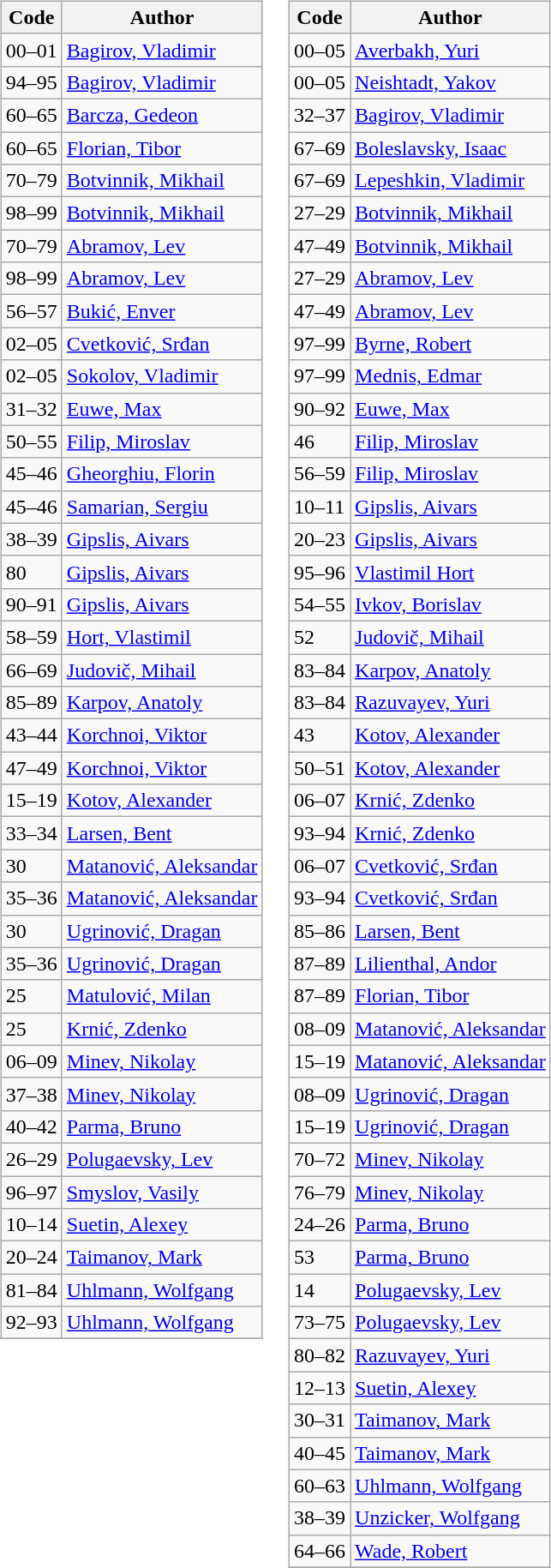<table>
<tr valign="top">
<td><br><table class="wikitable sortable">
<tr>
<th>Code</th>
<th>Author</th>
</tr>
<tr>
<td>00–01</td>
<td><a href='#'>Bagirov, Vladimir</a></td>
</tr>
<tr>
<td>94–95</td>
<td><a href='#'>Bagirov, Vladimir</a></td>
</tr>
<tr>
<td>60–65</td>
<td><a href='#'>Barcza, Gedeon</a></td>
</tr>
<tr>
<td>60–65</td>
<td><a href='#'>Florian, Tibor</a></td>
</tr>
<tr>
<td>70–79</td>
<td><a href='#'>Botvinnik, Mikhail</a></td>
</tr>
<tr>
<td>98–99</td>
<td><a href='#'>Botvinnik, Mikhail</a></td>
</tr>
<tr>
<td>70–79</td>
<td><a href='#'>Abramov, Lev</a></td>
</tr>
<tr>
<td>98–99</td>
<td><a href='#'>Abramov, Lev</a></td>
</tr>
<tr>
<td>56–57</td>
<td><a href='#'>Bukić, Enver</a></td>
</tr>
<tr>
<td>02–05</td>
<td><a href='#'>Cvetković, Srđan</a></td>
</tr>
<tr>
<td>02–05</td>
<td><a href='#'>Sokolov, Vladimir</a></td>
</tr>
<tr>
<td>31–32</td>
<td><a href='#'>Euwe, Max</a></td>
</tr>
<tr>
<td>50–55</td>
<td><a href='#'>Filip, Miroslav</a></td>
</tr>
<tr>
<td>45–46</td>
<td><a href='#'>Gheorghiu, Florin</a></td>
</tr>
<tr>
<td>45–46</td>
<td><a href='#'>Samarian, Sergiu</a></td>
</tr>
<tr>
<td>38–39</td>
<td><a href='#'>Gipslis, Aivars</a></td>
</tr>
<tr>
<td>80</td>
<td><a href='#'>Gipslis, Aivars</a></td>
</tr>
<tr>
<td>90–91</td>
<td><a href='#'>Gipslis, Aivars</a></td>
</tr>
<tr>
<td>58–59</td>
<td><a href='#'>Hort, Vlastimil</a></td>
</tr>
<tr>
<td>66–69</td>
<td><a href='#'>Judovič, Mihail</a></td>
</tr>
<tr>
<td>85–89</td>
<td><a href='#'>Karpov, Anatoly</a></td>
</tr>
<tr>
<td>43–44</td>
<td><a href='#'>Korchnoi, Viktor</a></td>
</tr>
<tr>
<td>47–49</td>
<td><a href='#'>Korchnoi, Viktor</a></td>
</tr>
<tr>
<td>15–19</td>
<td><a href='#'>Kotov, Alexander</a></td>
</tr>
<tr>
<td>33–34</td>
<td><a href='#'>Larsen, Bent</a></td>
</tr>
<tr>
<td>30</td>
<td><a href='#'>Matanović, Aleksandar</a></td>
</tr>
<tr>
<td>35–36</td>
<td><a href='#'>Matanović, Aleksandar</a></td>
</tr>
<tr>
<td>30</td>
<td><a href='#'>Ugrinović, Dragan</a></td>
</tr>
<tr>
<td>35–36</td>
<td><a href='#'>Ugrinović, Dragan</a></td>
</tr>
<tr>
<td>25</td>
<td><a href='#'>Matulović, Milan</a></td>
</tr>
<tr>
<td>25</td>
<td><a href='#'>Krnić, Zdenko</a></td>
</tr>
<tr>
<td>06–09</td>
<td><a href='#'>Minev, Nikolay</a></td>
</tr>
<tr>
<td>37–38</td>
<td><a href='#'>Minev, Nikolay</a></td>
</tr>
<tr>
<td>40–42</td>
<td><a href='#'>Parma, Bruno</a></td>
</tr>
<tr>
<td>26–29</td>
<td><a href='#'>Polugaevsky, Lev</a></td>
</tr>
<tr>
<td>96–97</td>
<td><a href='#'>Smyslov, Vasily</a></td>
</tr>
<tr>
<td>10–14</td>
<td><a href='#'>Suetin, Alexey</a></td>
</tr>
<tr>
<td>20–24</td>
<td><a href='#'>Taimanov, Mark</a></td>
</tr>
<tr>
<td>81–84</td>
<td><a href='#'>Uhlmann, Wolfgang</a></td>
</tr>
<tr>
<td>92–93</td>
<td><a href='#'>Uhlmann, Wolfgang</a></td>
</tr>
<tr>
</tr>
</table>
</td>
<td><br><table class="wikitable sortable">
<tr>
<th>Code</th>
<th>Author</th>
</tr>
<tr>
<td>00–05</td>
<td><a href='#'>Averbakh, Yuri</a></td>
</tr>
<tr>
<td>00–05</td>
<td><a href='#'>Neishtadt, Yakov</a></td>
</tr>
<tr>
<td>32–37</td>
<td><a href='#'>Bagirov, Vladimir</a></td>
</tr>
<tr>
<td>67–69</td>
<td><a href='#'>Boleslavsky, Isaac</a></td>
</tr>
<tr>
<td>67–69</td>
<td><a href='#'>Lepeshkin, Vladimir</a></td>
</tr>
<tr>
<td>27–29</td>
<td><a href='#'>Botvinnik, Mikhail</a></td>
</tr>
<tr>
<td>47–49</td>
<td><a href='#'>Botvinnik, Mikhail</a></td>
</tr>
<tr>
<td>27–29</td>
<td><a href='#'>Abramov, Lev</a></td>
</tr>
<tr>
<td>47–49</td>
<td><a href='#'>Abramov, Lev</a></td>
</tr>
<tr>
<td>97–99</td>
<td><a href='#'>Byrne, Robert</a></td>
</tr>
<tr>
<td>97–99</td>
<td><a href='#'>Mednis, Edmar</a></td>
</tr>
<tr>
<td>90–92</td>
<td><a href='#'>Euwe, Max</a></td>
</tr>
<tr>
<td>46</td>
<td><a href='#'>Filip, Miroslav</a></td>
</tr>
<tr>
<td>56–59</td>
<td><a href='#'>Filip, Miroslav</a></td>
</tr>
<tr>
<td>10–11</td>
<td><a href='#'>Gipslis, Aivars</a></td>
</tr>
<tr>
<td>20–23</td>
<td><a href='#'>Gipslis, Aivars</a></td>
</tr>
<tr>
<td>95–96</td>
<td><a href='#'>Vlastimil Hort</a></td>
</tr>
<tr>
<td>54–55</td>
<td><a href='#'>Ivkov, Borislav</a></td>
</tr>
<tr>
<td>52</td>
<td><a href='#'>Judovič, Mihail</a></td>
</tr>
<tr>
<td>83–84</td>
<td><a href='#'>Karpov, Anatoly</a></td>
</tr>
<tr>
<td>83–84</td>
<td><a href='#'>Razuvayev, Yuri</a></td>
</tr>
<tr>
<td>43</td>
<td><a href='#'>Kotov, Alexander</a></td>
</tr>
<tr>
<td>50–51</td>
<td><a href='#'>Kotov, Alexander</a></td>
</tr>
<tr>
<td>06–07</td>
<td><a href='#'>Krnić, Zdenko</a></td>
</tr>
<tr>
<td>93–94</td>
<td><a href='#'>Krnić, Zdenko</a></td>
</tr>
<tr>
<td>06–07</td>
<td><a href='#'>Cvetković, Srđan</a></td>
</tr>
<tr>
<td>93–94</td>
<td><a href='#'>Cvetković, Srđan</a></td>
</tr>
<tr>
<td>85–86</td>
<td><a href='#'>Larsen, Bent</a></td>
</tr>
<tr>
<td>87–89</td>
<td><a href='#'>Lilienthal, Andor</a></td>
</tr>
<tr>
<td>87–89</td>
<td><a href='#'>Florian, Tibor</a></td>
</tr>
<tr>
<td>08–09</td>
<td><a href='#'>Matanović, Aleksandar</a></td>
</tr>
<tr>
<td>15–19</td>
<td><a href='#'>Matanović, Aleksandar</a></td>
</tr>
<tr>
<td>08–09</td>
<td><a href='#'>Ugrinović, Dragan</a></td>
</tr>
<tr>
<td>15–19</td>
<td><a href='#'>Ugrinović, Dragan</a></td>
</tr>
<tr>
<td>70–72</td>
<td><a href='#'>Minev, Nikolay</a></td>
</tr>
<tr>
<td>76–79</td>
<td><a href='#'>Minev, Nikolay</a></td>
</tr>
<tr>
<td>24–26</td>
<td><a href='#'>Parma, Bruno</a></td>
</tr>
<tr>
<td>53</td>
<td><a href='#'>Parma, Bruno</a></td>
</tr>
<tr>
<td>14</td>
<td><a href='#'>Polugaevsky, Lev</a></td>
</tr>
<tr>
<td>73–75</td>
<td><a href='#'>Polugaevsky, Lev</a></td>
</tr>
<tr>
<td>80–82</td>
<td><a href='#'>Razuvayev, Yuri</a></td>
</tr>
<tr>
<td>12–13</td>
<td><a href='#'>Suetin, Alexey</a></td>
</tr>
<tr>
<td>30–31</td>
<td><a href='#'>Taimanov, Mark</a></td>
</tr>
<tr>
<td>40–45</td>
<td><a href='#'>Taimanov, Mark</a></td>
</tr>
<tr>
<td>60–63</td>
<td><a href='#'>Uhlmann, Wolfgang</a></td>
</tr>
<tr>
<td>38–39</td>
<td><a href='#'>Unzicker, Wolfgang</a></td>
</tr>
<tr>
<td>64–66</td>
<td><a href='#'>Wade, Robert</a></td>
</tr>
<tr>
</tr>
</table>
</td>
</tr>
</table>
